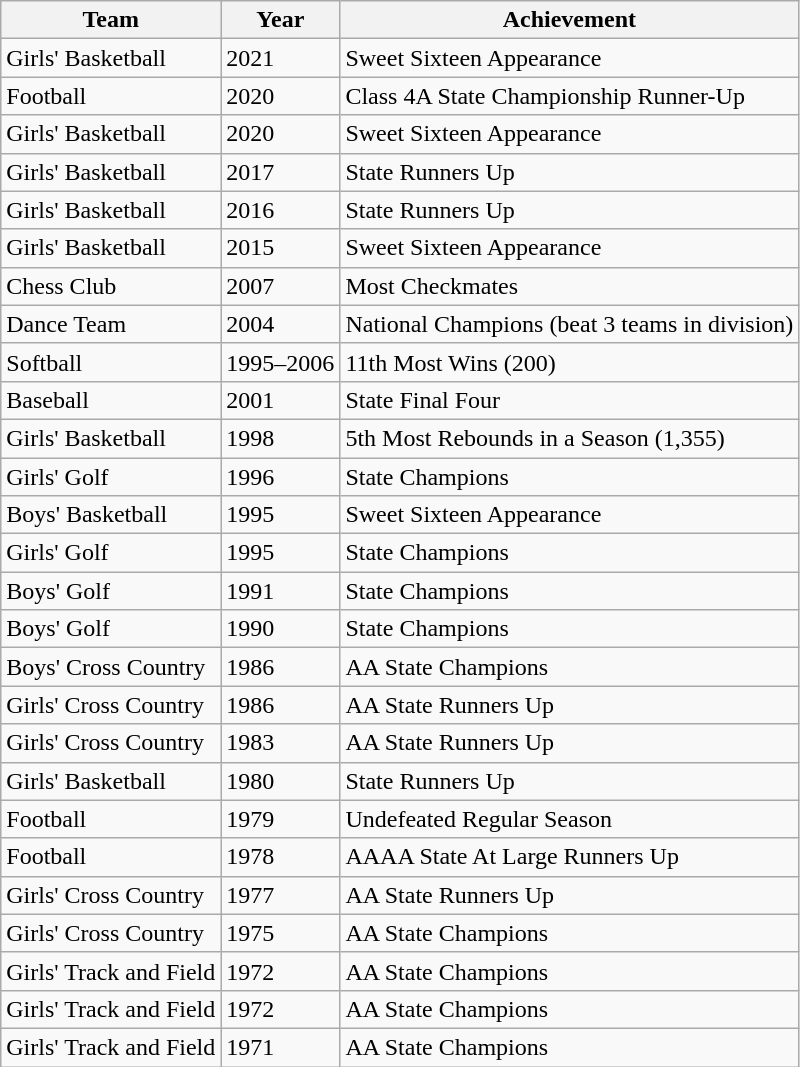<table class="wikitable">
<tr>
<th>Team</th>
<th>Year</th>
<th>Achievement</th>
</tr>
<tr>
<td>Girls' Basketball</td>
<td>2021</td>
<td>Sweet Sixteen Appearance </td>
</tr>
<tr>
<td>Football</td>
<td>2020</td>
<td>Class 4A State Championship Runner-Up </td>
</tr>
<tr>
<td>Girls' Basketball</td>
<td>2020</td>
<td>Sweet Sixteen Appearance</td>
</tr>
<tr>
<td>Girls' Basketball</td>
<td>2017</td>
<td>State Runners Up</td>
</tr>
<tr>
<td>Girls' Basketball</td>
<td>2016</td>
<td>State Runners Up</td>
</tr>
<tr>
<td>Girls' Basketball</td>
<td>2015</td>
<td>Sweet Sixteen Appearance</td>
</tr>
<tr>
<td>Chess Club</td>
<td>2007</td>
<td>Most Checkmates</td>
</tr>
<tr>
<td>Dance Team</td>
<td>2004</td>
<td>National Champions (beat 3 teams in division)</td>
</tr>
<tr>
<td>Softball</td>
<td>1995–2006</td>
<td>11th Most Wins (200)</td>
</tr>
<tr>
<td>Baseball</td>
<td>2001</td>
<td>State Final Four</td>
</tr>
<tr>
<td>Girls' Basketball</td>
<td>1998</td>
<td>5th Most Rebounds in a Season (1,355)</td>
</tr>
<tr>
<td>Girls' Golf</td>
<td>1996</td>
<td>State Champions</td>
</tr>
<tr>
<td>Boys' Basketball</td>
<td>1995</td>
<td>Sweet Sixteen Appearance</td>
</tr>
<tr>
<td>Girls' Golf</td>
<td>1995</td>
<td>State Champions</td>
</tr>
<tr>
<td>Boys' Golf</td>
<td>1991</td>
<td>State Champions</td>
</tr>
<tr>
<td>Boys' Golf</td>
<td>1990</td>
<td>State Champions</td>
</tr>
<tr>
<td>Boys' Cross Country</td>
<td>1986</td>
<td>AA State Champions</td>
</tr>
<tr>
<td>Girls' Cross Country</td>
<td>1986</td>
<td>AA State Runners Up</td>
</tr>
<tr>
<td>Girls' Cross Country</td>
<td>1983</td>
<td>AA State Runners Up</td>
</tr>
<tr>
<td>Girls' Basketball</td>
<td>1980</td>
<td>State Runners Up</td>
</tr>
<tr>
<td>Football</td>
<td>1979</td>
<td>Undefeated Regular Season</td>
</tr>
<tr>
<td>Football</td>
<td>1978</td>
<td>AAAA State At Large Runners Up</td>
</tr>
<tr>
<td>Girls' Cross Country</td>
<td>1977</td>
<td>AA State Runners Up</td>
</tr>
<tr>
<td>Girls' Cross Country</td>
<td>1975</td>
<td>AA State Champions</td>
</tr>
<tr>
<td>Girls' Track and Field</td>
<td>1972</td>
<td>AA State Champions</td>
</tr>
<tr>
<td>Girls' Track and Field</td>
<td>1972</td>
<td>AA State Champions</td>
</tr>
<tr>
<td>Girls' Track and Field</td>
<td>1971</td>
<td>AA State Champions</td>
</tr>
</table>
